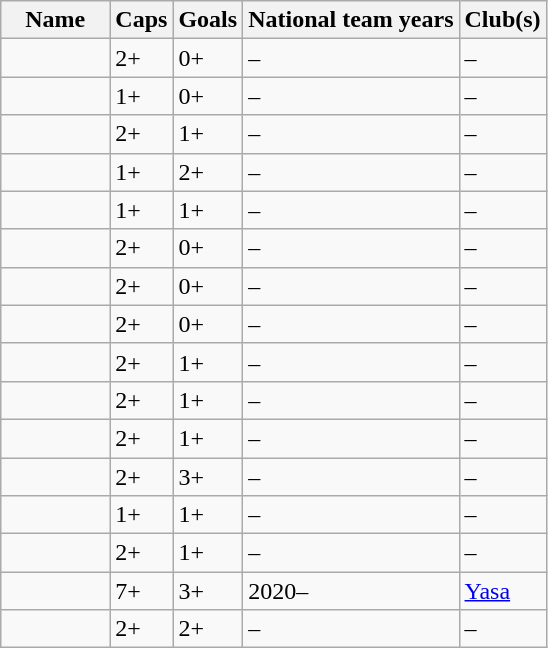<table class="wikitable sortable">
<tr>
<th width="20%">Name</th>
<th>Caps</th>
<th>Goals</th>
<th>National team years</th>
<th>Club(s)</th>
</tr>
<tr>
<td></td>
<td>2+</td>
<td>0+</td>
<td>–</td>
<td>–</td>
</tr>
<tr>
<td></td>
<td>1+</td>
<td>0+</td>
<td>–</td>
<td>–</td>
</tr>
<tr>
<td></td>
<td>2+</td>
<td>1+</td>
<td>–</td>
<td>–</td>
</tr>
<tr>
<td></td>
<td>1+</td>
<td>2+</td>
<td>–</td>
<td>–</td>
</tr>
<tr>
<td></td>
<td>1+</td>
<td>1+</td>
<td>–</td>
<td>–</td>
</tr>
<tr>
<td></td>
<td>2+</td>
<td>0+</td>
<td>–</td>
<td>–</td>
</tr>
<tr>
<td></td>
<td>2+</td>
<td>0+</td>
<td>–</td>
<td>–</td>
</tr>
<tr>
<td></td>
<td>2+</td>
<td>0+</td>
<td>–</td>
<td>–</td>
</tr>
<tr>
<td></td>
<td>2+</td>
<td>1+</td>
<td>–</td>
<td>–</td>
</tr>
<tr>
<td></td>
<td>2+</td>
<td>1+</td>
<td>–</td>
<td>–</td>
</tr>
<tr>
<td></td>
<td>2+</td>
<td>1+</td>
<td>–</td>
<td>–</td>
</tr>
<tr>
<td></td>
<td>2+</td>
<td>3+</td>
<td>–</td>
<td>–</td>
</tr>
<tr>
<td></td>
<td>1+</td>
<td>1+</td>
<td>–</td>
<td>–</td>
</tr>
<tr>
<td></td>
<td>2+</td>
<td>1+</td>
<td>–</td>
<td>–</td>
</tr>
<tr>
<td></td>
<td>7+</td>
<td>3+</td>
<td>2020–</td>
<td> <a href='#'>Yasa</a></td>
</tr>
<tr>
<td></td>
<td>2+</td>
<td>2+</td>
<td>–</td>
<td>–</td>
</tr>
</table>
